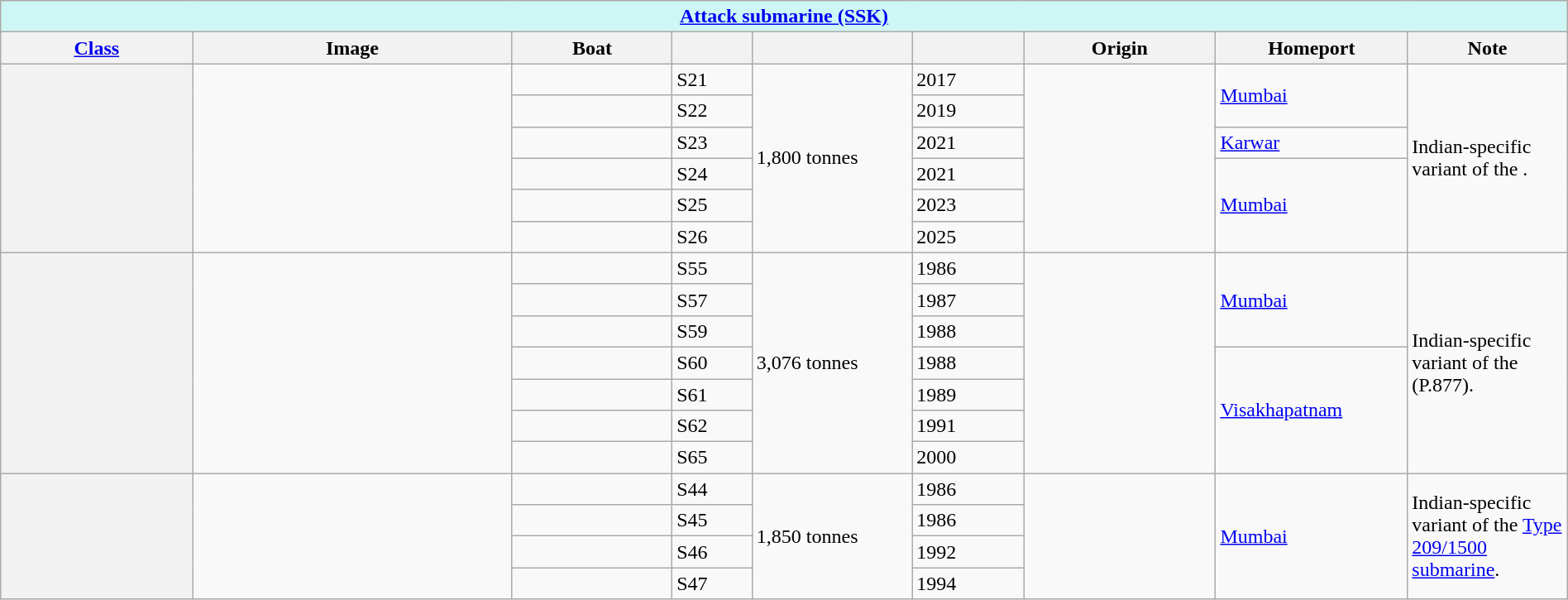<table class="wikitable" style="margin:auto; width:100%;">
<tr>
<th colspan="9" style="align: center; background: #CEF6F5;"><a href='#'>Attack submarine (SSK)</a></th>
</tr>
<tr>
<th style="text-align:center; width:12%;"><a href='#'>Class</a></th>
<th style="text-align:center; width:20%;">Image</th>
<th style="text-align:center; width:10%;">Boat</th>
<th style="text-align:center; width:5%;"></th>
<th style="text-align:center; width:10%;"></th>
<th style="text-align:center; width:7%;"></th>
<th style="text-align:center; width:12%;">Origin</th>
<th style="text-align:center; width:12%;">Homeport</th>
<th style="text-align:center; width:10%;">Note</th>
</tr>
<tr>
<th rowspan="6"></th>
<td rowspan="6"></td>
<td></td>
<td>S21</td>
<td rowspan="6">1,800 tonnes</td>
<td>2017</td>
<td rowspan="6"><br></td>
<td rowspan="2"><a href='#'>Mumbai</a></td>
<td rowspan="6">Indian-specific variant of the .</td>
</tr>
<tr>
<td></td>
<td>S22</td>
<td>2019</td>
</tr>
<tr>
<td></td>
<td>S23</td>
<td>2021</td>
<td><a href='#'>Karwar</a></td>
</tr>
<tr>
<td></td>
<td>S24</td>
<td>2021</td>
<td rowspan="3"><a href='#'>Mumbai</a></td>
</tr>
<tr>
<td></td>
<td>S25</td>
<td>2023</td>
</tr>
<tr>
<td></td>
<td>S26</td>
<td>2025</td>
</tr>
<tr>
<th rowspan="7"></th>
<td rowspan="7"></td>
<td></td>
<td>S55</td>
<td rowspan="7">3,076 tonnes</td>
<td>1986</td>
<td rowspan="7"><br></td>
<td rowspan="3"><a href='#'>Mumbai</a></td>
<td rowspan="7">Indian-specific variant of the  (P.877).</td>
</tr>
<tr>
<td></td>
<td>S57</td>
<td>1987</td>
</tr>
<tr>
<td></td>
<td>S59</td>
<td>1988</td>
</tr>
<tr>
<td></td>
<td>S60</td>
<td>1988</td>
<td rowspan="4"><a href='#'>Visakhapatnam</a></td>
</tr>
<tr>
<td></td>
<td>S61</td>
<td>1989</td>
</tr>
<tr>
<td></td>
<td>S62</td>
<td>1991</td>
</tr>
<tr>
<td></td>
<td>S65</td>
<td>2000</td>
</tr>
<tr>
<th rowspan="4"></th>
<td rowspan="4"></td>
<td></td>
<td>S44</td>
<td rowspan="4">1,850 tonnes</td>
<td>1986</td>
<td rowspan="4"><br></td>
<td rowspan="4"><a href='#'>Mumbai</a></td>
<td rowspan="4">Indian-specific variant of the <a href='#'>Type 209/1500 submarine</a>.</td>
</tr>
<tr>
<td></td>
<td>S45</td>
<td>1986</td>
</tr>
<tr>
<td></td>
<td>S46</td>
<td>1992</td>
</tr>
<tr>
<td></td>
<td>S47</td>
<td>1994</td>
</tr>
</table>
